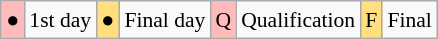<table class="wikitable" style="margin:0.5em auto; font-size:90%; line-height:1.25em; text-align:center;">
<tr>
<td bgcolor="#FFBBBB">●</td>
<td>1st day</td>
<td bgcolor="#FFDF80">●</td>
<td>Final day</td>
<td bgcolor="#FFBBBB">Q</td>
<td>Qualification</td>
<td bgcolor="#FFDF80">F</td>
<td>Final</td>
</tr>
</table>
